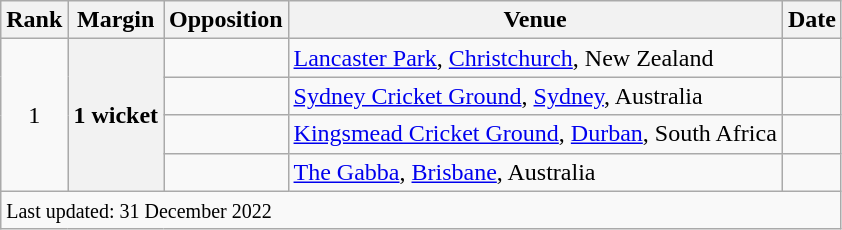<table class="wikitable plainrowheaders sortable">
<tr>
<th scope=col>Rank</th>
<th scope=col>Margin</th>
<th scope=col>Opposition</th>
<th scope=col>Venue</th>
<th scope=col>Date</th>
</tr>
<tr>
<td align=center rowspan=4>1</td>
<th scope=row style=text-align:center; rowspan=4>1 wicket</th>
<td></td>
<td><a href='#'>Lancaster Park</a>, <a href='#'>Christchurch</a>, New Zealand</td>
<td><a href='#'></a></td>
</tr>
<tr>
<td></td>
<td><a href='#'>Sydney Cricket Ground</a>, <a href='#'>Sydney</a>, Australia</td>
<td><a href='#'></a></td>
</tr>
<tr>
<td></td>
<td><a href='#'>Kingsmead Cricket Ground</a>, <a href='#'>Durban</a>, South Africa</td>
<td><a href='#'></a></td>
</tr>
<tr>
<td></td>
<td><a href='#'>The Gabba</a>, <a href='#'>Brisbane</a>, Australia</td>
<td><a href='#'></a></td>
</tr>
<tr class=sortbottom>
<td colspan=5><small>Last updated: 31 December 2022</small></td>
</tr>
</table>
